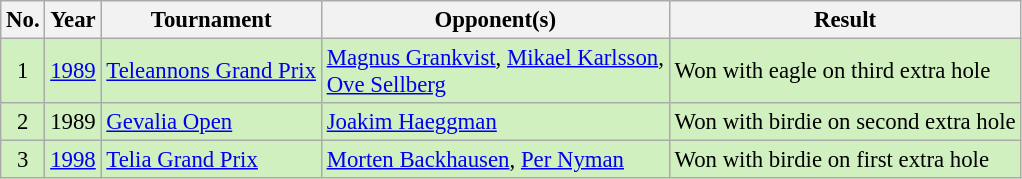<table class="wikitable" style="font-size:95%;">
<tr>
<th>No.</th>
<th>Year</th>
<th>Tournament</th>
<th>Opponent(s)</th>
<th>Result</th>
</tr>
<tr style="background:#D0F0C0;">
<td align=center>1</td>
<td><a href='#'>1989</a></td>
<td><a href='#'>Teleannons Grand Prix</a></td>
<td> <a href='#'>Magnus Grankvist</a>,  <a href='#'>Mikael Karlsson</a>,<br> <a href='#'>Ove Sellberg</a></td>
<td>Won with eagle on third extra hole</td>
</tr>
<tr style="background:#D0F0C0;">
<td align=center>2</td>
<td>1989</td>
<td><a href='#'>Gevalia Open</a></td>
<td> <a href='#'>Joakim Haeggman</a></td>
<td>Won with birdie on second extra hole</td>
</tr>
<tr style="background:#D0F0C0;">
<td align=center>3</td>
<td><a href='#'>1998</a></td>
<td><a href='#'>Telia Grand Prix</a></td>
<td> <a href='#'>Morten Backhausen</a>,  <a href='#'>Per Nyman</a></td>
<td>Won with birdie on first extra hole</td>
</tr>
</table>
